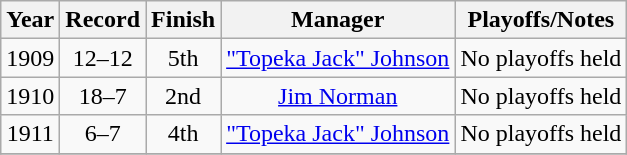<table class="wikitable" style="text-align:center">
<tr align=center>
<th>Year</th>
<th>Record</th>
<th>Finish</th>
<th>Manager</th>
<th>Playoffs/Notes</th>
</tr>
<tr align=center>
<td>1909</td>
<td>12–12</td>
<td>5th</td>
<td><a href='#'>"Topeka Jack" Johnson</a></td>
<td>No playoffs held</td>
</tr>
<tr align=center>
<td>1910</td>
<td>18–7</td>
<td>2nd</td>
<td><a href='#'>Jim Norman</a></td>
<td>No playoffs held</td>
</tr>
<tr align=center>
<td>1911</td>
<td>6–7</td>
<td>4th</td>
<td><a href='#'>"Topeka Jack" Johnson</a></td>
<td>No playoffs held</td>
</tr>
<tr align=center>
</tr>
</table>
